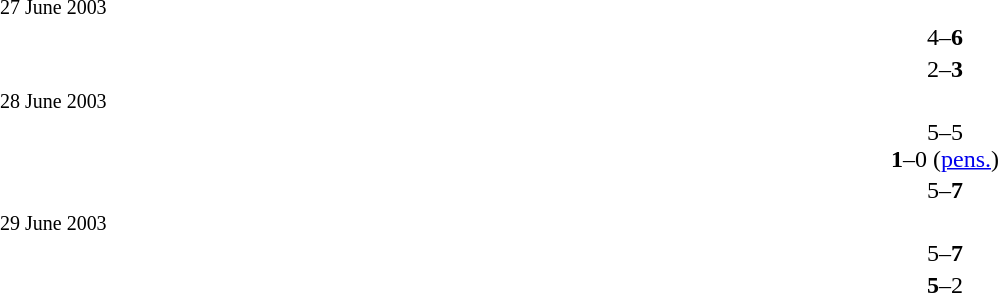<table width=100% cellspacing=1>
<tr>
<th width=40%></th>
<th width=20%></th>
<th></th>
</tr>
<tr>
<td><small>27 June 2003</small></td>
</tr>
<tr>
<td align=right></td>
<td align=center>4–<strong>6</strong></td>
<td><strong></strong></td>
</tr>
<tr>
<td align=right></td>
<td align=center>2–<strong>3</strong></td>
<td><strong></strong></td>
</tr>
<tr>
<td><small>28 June 2003</small></td>
</tr>
<tr>
<td align=right><strong></strong></td>
<td align=center>5–5 <br><strong>1</strong>–0 (<a href='#'>pens.</a>)</td>
<td></td>
</tr>
<tr>
<td align=right></td>
<td align=center>5–<strong>7</strong></td>
<td><strong></strong></td>
</tr>
<tr>
<td><small>29 June 2003</small></td>
</tr>
<tr>
<td align=right></td>
<td align=center>5–<strong>7</strong></td>
<td><strong></strong></td>
</tr>
<tr>
<td align=right><strong></strong></td>
<td align=center><strong>5</strong>–2</td>
<td></td>
</tr>
</table>
